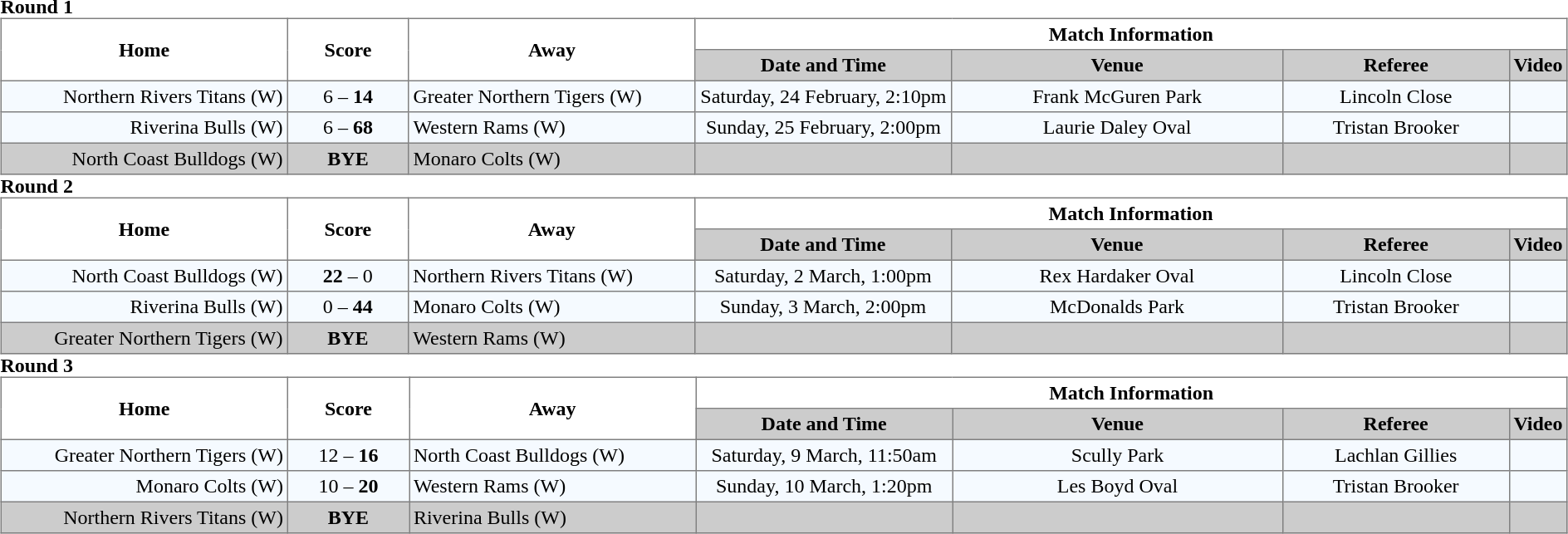<table class="mw-collapsible mw-collapsed" width="100%">
<tr>
<td valign="left" width="25%"><br><strong>Round 1</strong><table border="1" cellpadding="3" cellspacing="0" width="100%" style="border-collapse:collapse;  text-align:center;">
<tr>
<th rowspan="2" width="19%">Home</th>
<th rowspan="2" width="8%">Score</th>
<th rowspan="2" width="19%">Away</th>
<th colspan="4">Match Information</th>
</tr>
<tr style="background:#CCCCCC">
<th width="17%">Date and Time</th>
<th width="22%">Venue</th>
<th width="50%">Referee</th>
<th>Video</th>
</tr>
<tr style="text-align:center; background:#f5faff;">
<td align="right">Northern Rivers Titans (W) </td>
<td>6 – <strong>14</strong></td>
<td align="left"> Greater Northern Tigers (W)</td>
<td>Saturday, 24 February, 2:10pm</td>
<td>Frank McGuren Park</td>
<td>Lincoln Close</td>
<td></td>
</tr>
<tr style="text-align:center; background:#f5faff;">
<td align="right">Riverina Bulls (W) </td>
<td>6 – <strong>68</strong></td>
<td align="left"> Western Rams (W)</td>
<td>Sunday, 25 February, 2:00pm</td>
<td>Laurie Daley Oval</td>
<td>Tristan Brooker</td>
<td></td>
</tr>
<tr style="text-align:center; background:#CCCCCC;">
<td align="right">North Coast Bulldogs (W) </td>
<td><strong>BYE</strong></td>
<td align="left"> Monaro Colts (W)</td>
<td></td>
<td></td>
<td></td>
<td></td>
</tr>
</table>
<strong>Round 2</strong><table border="1" cellpadding="3" cellspacing="0" width="100%" style="border-collapse:collapse;  text-align:center;">
<tr>
<th rowspan="2" width="19%">Home</th>
<th rowspan="2" width="8%">Score</th>
<th rowspan="2" width="19%">Away</th>
<th colspan="4">Match Information</th>
</tr>
<tr style="background:#CCCCCC">
<th width="17%">Date and Time</th>
<th width="22%">Venue</th>
<th width="50%">Referee</th>
<th>Video</th>
</tr>
<tr style="text-align:center; background:#f5faff;">
<td align="right">North Coast Bulldogs (W) </td>
<td><strong>22</strong> – 0</td>
<td align="left"> Northern Rivers Titans (W)</td>
<td>Saturday, 2 March, 1:00pm</td>
<td>Rex Hardaker Oval</td>
<td>Lincoln Close</td>
<td></td>
</tr>
<tr style="text-align:center; background:#f5faff;">
<td align="right">Riverina Bulls (W) </td>
<td>0 – <strong>44</strong></td>
<td align="left"> Monaro Colts (W)</td>
<td>Sunday, 3 March, 2:00pm</td>
<td>McDonalds Park</td>
<td>Tristan Brooker</td>
<td></td>
</tr>
<tr style="text-align:center; background:#CCCCCC;">
<td align="right">Greater Northern Tigers (W) </td>
<td><strong>BYE</strong></td>
<td align="left"> Western Rams (W)</td>
<td></td>
<td></td>
<td></td>
<td></td>
</tr>
</table>
<strong>Round 3</strong><table border="1" cellpadding="3" cellspacing="0" width="100%" style="border-collapse:collapse;  text-align:center;">
<tr>
<th rowspan="2" width="19%">Home</th>
<th rowspan="2" width="8%">Score</th>
<th rowspan="2" width="19%">Away</th>
<th colspan="4">Match Information</th>
</tr>
<tr style="background:#CCCCCC">
<th width="17%">Date and Time</th>
<th width="22%">Venue</th>
<th width="50%">Referee</th>
<th>Video</th>
</tr>
<tr style="text-align:center; background:#f5faff;">
<td align="right">Greater Northern Tigers (W) </td>
<td>12 – <strong>16</strong></td>
<td align="left"> North Coast Bulldogs (W)</td>
<td>Saturday, 9 March, 11:50am</td>
<td>Scully Park</td>
<td>Lachlan Gillies</td>
<td></td>
</tr>
<tr style="text-align:center; background:#f5faff;">
<td align="right">Monaro Colts (W) </td>
<td>10 – <strong>20</strong></td>
<td align="left"> Western Rams (W)</td>
<td>Sunday, 10 March, 1:20pm</td>
<td>Les Boyd Oval</td>
<td>Tristan Brooker</td>
<td></td>
</tr>
<tr style="text-align:center; background:#CCCCCC;">
<td align="right">Northern Rivers Titans (W) </td>
<td><strong>BYE</strong></td>
<td align="left"> Riverina Bulls (W)</td>
<td></td>
<td></td>
<td></td>
<td></td>
</tr>
</table>
</td>
</tr>
<tr>
</tr>
</table>
